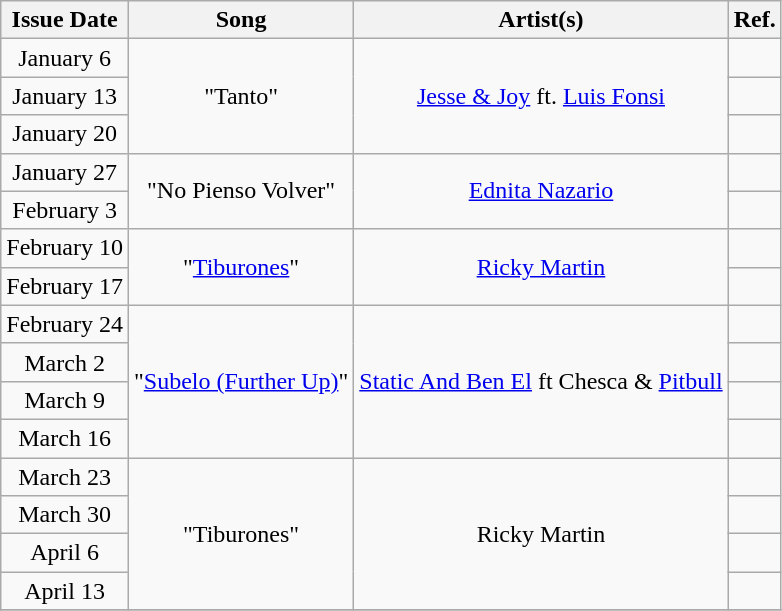<table class="wikitable" style="text-align: center;">
<tr>
<th style="text-align: center;">Issue Date</th>
<th style="text-align: center;">Song</th>
<th style="text-align: center;">Artist(s)</th>
<th style="text-align: center;">Ref.</th>
</tr>
<tr>
<td>January 6</td>
<td rowspan="3">"Tanto"</td>
<td rowspan="3"><a href='#'>Jesse & Joy</a> ft. <a href='#'>Luis Fonsi</a></td>
<td></td>
</tr>
<tr>
<td>January 13</td>
<td></td>
</tr>
<tr>
<td>January 20</td>
<td></td>
</tr>
<tr>
<td>January 27</td>
<td rowspan="2">"No Pienso Volver"</td>
<td rowspan="2"><a href='#'>Ednita Nazario</a></td>
<td></td>
</tr>
<tr>
<td>February 3</td>
<td></td>
</tr>
<tr>
<td>February 10</td>
<td rowspan="2">"<a href='#'>Tiburones</a>"</td>
<td rowspan="2"><a href='#'>Ricky Martin</a></td>
<td></td>
</tr>
<tr>
<td>February 17</td>
<td></td>
</tr>
<tr>
<td>February 24</td>
<td rowspan="4">"<a href='#'>Subelo (Further Up)</a>"</td>
<td rowspan="4"><a href='#'>Static And Ben El</a> ft Chesca & <a href='#'>Pitbull</a></td>
<td></td>
</tr>
<tr>
<td>March 2</td>
<td></td>
</tr>
<tr>
<td>March 9</td>
<td></td>
</tr>
<tr>
<td>March 16</td>
<td></td>
</tr>
<tr>
<td>March 23</td>
<td rowspan="4">"Tiburones"</td>
<td rowspan="4">Ricky Martin</td>
<td></td>
</tr>
<tr>
<td>March 30</td>
<td></td>
</tr>
<tr>
<td>April 6</td>
<td></td>
</tr>
<tr>
<td>April 13</td>
<td></td>
</tr>
<tr>
</tr>
</table>
